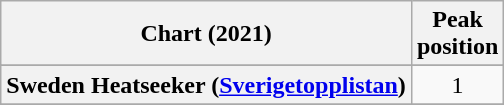<table class="wikitable sortable plainrowheaders" style="text-align:center">
<tr>
<th scope="col">Chart (2021)</th>
<th scope="col">Peak<br>position</th>
</tr>
<tr>
</tr>
<tr>
<th scope="row">Sweden Heatseeker (<a href='#'>Sverigetopplistan</a>)</th>
<td>1</td>
</tr>
<tr>
</tr>
</table>
